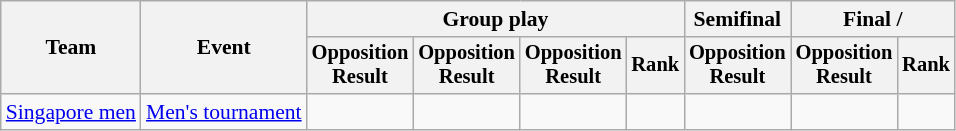<table class=wikitable style=font-size:90%;text-align:center>
<tr>
<th rowspan=2>Team</th>
<th rowspan=2>Event</th>
<th colspan=4>Group play</th>
<th>Semifinal</th>
<th colspan=2>Final / </th>
</tr>
<tr style=font-size:95%>
<th>Opposition<br>Result</th>
<th>Opposition<br>Result</th>
<th>Opposition<br>Result</th>
<th>Rank</th>
<th>Opposition<br>Result</th>
<th>Opposition<br>Result</th>
<th>Rank</th>
</tr>
<tr>
<td align=left><a href='#'>Singapore men</a></td>
<td align=left><a href='#'>Men's tournament</a></td>
<td></td>
<td></td>
<td></td>
<td></td>
<td></td>
<td></td>
<td></td>
</tr>
</table>
